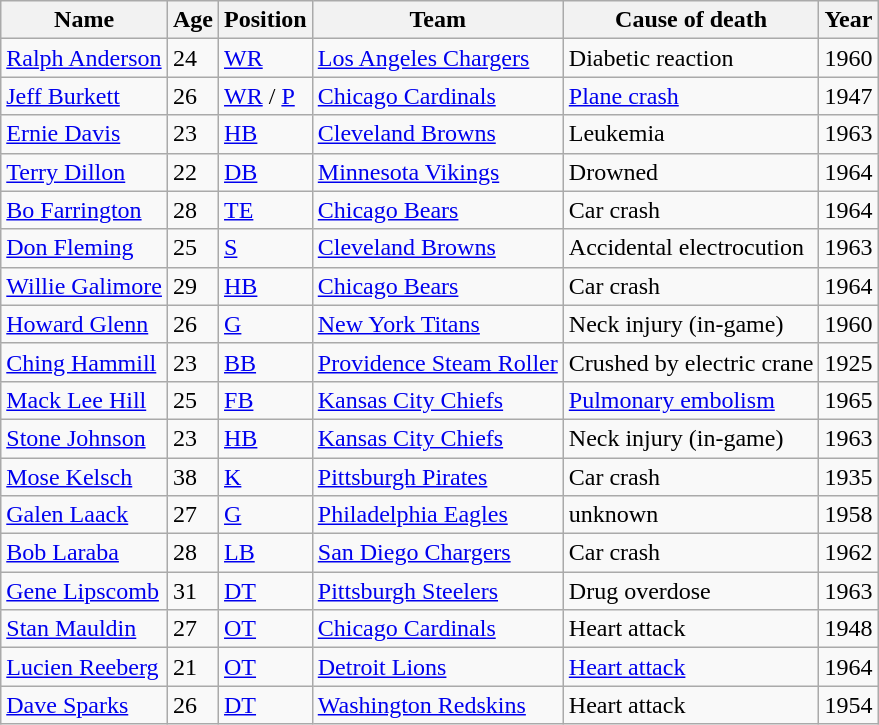<table class="wikitable sortable">
<tr>
<th>Name</th>
<th>Age</th>
<th>Position</th>
<th>Team</th>
<th>Cause of death</th>
<th>Year</th>
</tr>
<tr>
<td><a href='#'>Ralph Anderson</a></td>
<td>24</td>
<td><a href='#'>WR</a></td>
<td><a href='#'>Los Angeles Chargers</a> </td>
<td>Diabetic reaction</td>
<td>1960</td>
</tr>
<tr>
<td><a href='#'>Jeff Burkett</a></td>
<td>26</td>
<td><a href='#'>WR</a> / <a href='#'>P</a></td>
<td><a href='#'>Chicago Cardinals</a></td>
<td><a href='#'>Plane crash</a></td>
<td>1947</td>
</tr>
<tr>
<td><a href='#'>Ernie Davis</a></td>
<td>23</td>
<td><a href='#'>HB</a></td>
<td><a href='#'>Cleveland Browns</a></td>
<td>Leukemia</td>
<td>1963</td>
</tr>
<tr>
<td><a href='#'>Terry Dillon</a></td>
<td>22</td>
<td><a href='#'>DB</a></td>
<td><a href='#'>Minnesota Vikings</a></td>
<td>Drowned</td>
<td>1964</td>
</tr>
<tr>
<td><a href='#'>Bo Farrington</a></td>
<td>28</td>
<td><a href='#'>TE</a></td>
<td><a href='#'>Chicago Bears</a></td>
<td>Car crash </td>
<td>1964</td>
</tr>
<tr>
<td><a href='#'>Don Fleming</a></td>
<td>25</td>
<td><a href='#'>S</a></td>
<td><a href='#'>Cleveland Browns</a></td>
<td>Accidental electrocution</td>
<td>1963</td>
</tr>
<tr>
<td><a href='#'>Willie Galimore</a> </td>
<td>29</td>
<td><a href='#'>HB</a></td>
<td><a href='#'>Chicago Bears</a></td>
<td>Car crash </td>
<td>1964</td>
</tr>
<tr>
<td><a href='#'>Howard Glenn</a></td>
<td>26</td>
<td><a href='#'>G</a></td>
<td><a href='#'>New York Titans</a> </td>
<td>Neck injury (in-game)</td>
<td>1960</td>
</tr>
<tr>
<td><a href='#'>Ching Hammill</a></td>
<td>23</td>
<td><a href='#'>BB</a></td>
<td><a href='#'>Providence Steam Roller</a></td>
<td>Crushed by electric crane</td>
<td>1925</td>
</tr>
<tr>
<td><a href='#'>Mack Lee Hill</a> </td>
<td>25</td>
<td><a href='#'>FB</a></td>
<td><a href='#'>Kansas City Chiefs</a> </td>
<td><a href='#'>Pulmonary embolism</a></td>
<td>1965</td>
</tr>
<tr>
<td><a href='#'>Stone Johnson</a></td>
<td>23</td>
<td><a href='#'>HB</a></td>
<td><a href='#'>Kansas City Chiefs</a> </td>
<td>Neck injury (in-game)</td>
<td>1963</td>
</tr>
<tr>
<td><a href='#'>Mose Kelsch</a></td>
<td>38</td>
<td><a href='#'>K</a></td>
<td><a href='#'>Pittsburgh Pirates</a></td>
<td>Car crash</td>
<td>1935</td>
</tr>
<tr>
<td><a href='#'>Galen Laack</a></td>
<td>27</td>
<td><a href='#'>G</a></td>
<td><a href='#'>Philadelphia Eagles</a></td>
<td>unknown</td>
<td>1958</td>
</tr>
<tr>
<td><a href='#'>Bob Laraba</a></td>
<td>28</td>
<td><a href='#'>LB</a></td>
<td><a href='#'>San Diego Chargers</a> </td>
<td>Car crash</td>
<td>1962</td>
</tr>
<tr>
<td><a href='#'>Gene Lipscomb</a> </td>
<td>31</td>
<td><a href='#'>DT</a></td>
<td><a href='#'>Pittsburgh Steelers</a></td>
<td>Drug overdose</td>
<td>1963</td>
</tr>
<tr>
<td><a href='#'>Stan Mauldin</a></td>
<td>27</td>
<td><a href='#'>OT</a></td>
<td><a href='#'>Chicago Cardinals</a></td>
<td>Heart attack</td>
<td>1948</td>
</tr>
<tr>
<td><a href='#'>Lucien Reeberg</a></td>
<td>21</td>
<td><a href='#'>OT</a></td>
<td><a href='#'>Detroit Lions</a></td>
<td><a href='#'>Heart attack</a></td>
<td>1964</td>
</tr>
<tr>
<td><a href='#'>Dave Sparks</a></td>
<td>26</td>
<td><a href='#'>DT</a></td>
<td><a href='#'>Washington Redskins</a></td>
<td>Heart attack</td>
<td>1954</td>
</tr>
</table>
